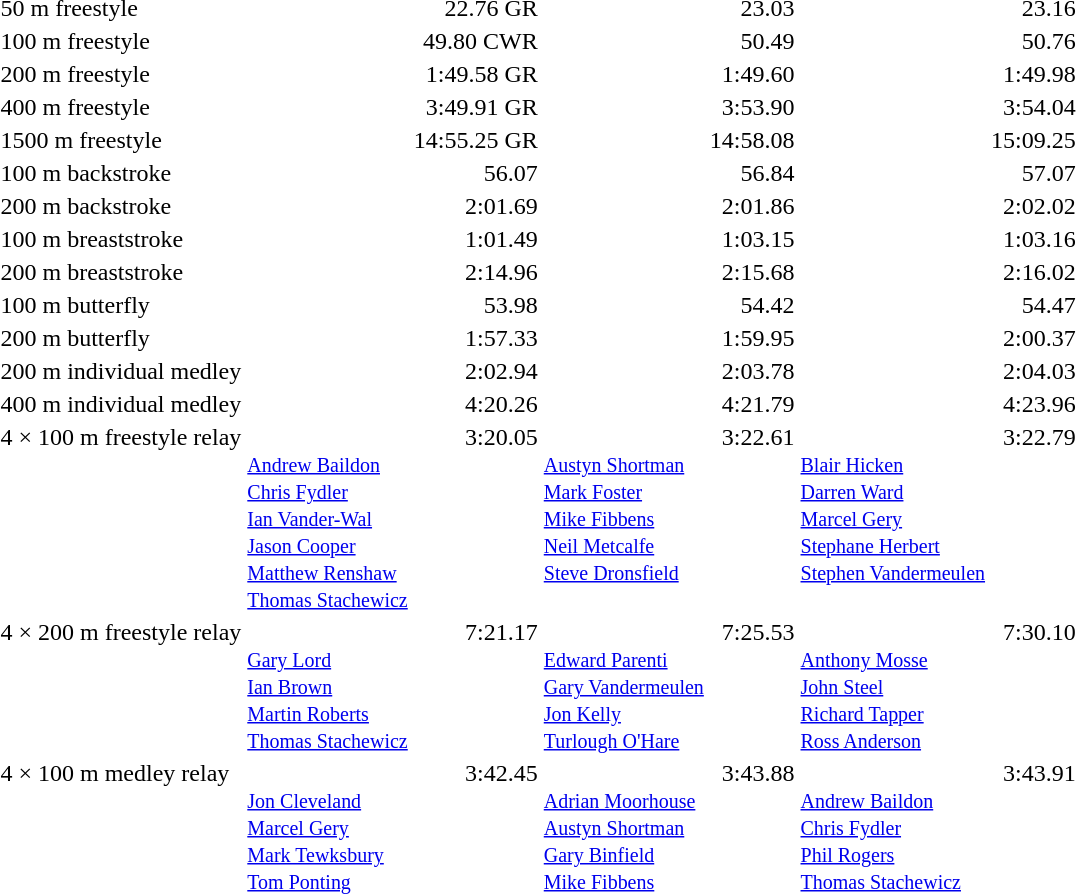<table>
<tr valign=top>
<td>50 m freestyle</td>
<td></td>
<td align=right>22.76 GR</td>
<td></td>
<td align=right>23.03</td>
<td></td>
<td align=right>23.16</td>
</tr>
<tr valign=top>
<td>100 m freestyle</td>
<td></td>
<td align=right>49.80 CWR</td>
<td></td>
<td align=right>50.49</td>
<td></td>
<td align=right>50.76</td>
</tr>
<tr valign=top>
<td>200 m freestyle</td>
<td></td>
<td align=right>1:49.58 GR</td>
<td></td>
<td align=right>1:49.60</td>
<td></td>
<td align=right>1:49.98</td>
</tr>
<tr valign=top>
<td>400 m freestyle</td>
<td></td>
<td align=right>3:49.91 GR</td>
<td></td>
<td align=right>3:53.90</td>
<td></td>
<td align=right>3:54.04</td>
</tr>
<tr valign=top>
<td>1500 m freestyle</td>
<td></td>
<td align=right>14:55.25 GR</td>
<td></td>
<td align=right>14:58.08</td>
<td></td>
<td align=right>15:09.25</td>
</tr>
<tr valign=top>
<td>100 m backstroke</td>
<td></td>
<td align=right>56.07</td>
<td></td>
<td align=right>56.84</td>
<td></td>
<td align=right>57.07</td>
</tr>
<tr valign=top>
<td>200 m backstroke</td>
<td></td>
<td align=right>2:01.69</td>
<td></td>
<td align=right>2:01.86</td>
<td></td>
<td align=right>2:02.02</td>
</tr>
<tr valign=top>
<td>100 m breaststroke</td>
<td></td>
<td align=right>1:01.49</td>
<td></td>
<td align=right>1:03.15</td>
<td></td>
<td align=right>1:03.16</td>
</tr>
<tr valign=top>
<td>200 m breaststroke</td>
<td></td>
<td align=right>2:14.96</td>
<td></td>
<td align=right>2:15.68</td>
<td></td>
<td align=right>2:16.02</td>
</tr>
<tr valign=top>
<td>100 m butterfly</td>
<td></td>
<td align=right>53.98</td>
<td></td>
<td align=right>54.42</td>
<td></td>
<td align=right>54.47</td>
</tr>
<tr valign=top>
<td>200 m butterfly</td>
<td></td>
<td align=right>1:57.33</td>
<td></td>
<td align=right>1:59.95</td>
<td></td>
<td align=right>2:00.37</td>
</tr>
<tr valign=top>
<td>200 m individual medley</td>
<td></td>
<td align=right>2:02.94</td>
<td></td>
<td align=right>2:03.78</td>
<td></td>
<td align=right>2:04.03</td>
</tr>
<tr valign=top>
<td>400 m individual medley</td>
<td></td>
<td align=right>4:20.26</td>
<td></td>
<td align=right>4:21.79</td>
<td></td>
<td align=right>4:23.96</td>
</tr>
<tr valign=top>
<td>4 × 100 m freestyle relay</td>
<td> <br><small><a href='#'>Andrew Baildon</a><br><a href='#'>Chris Fydler</a><br><a href='#'>Ian Vander-Wal</a><br><a href='#'>Jason Cooper</a><br><a href='#'>Matthew Renshaw</a><br><a href='#'>Thomas Stachewicz</a></small></td>
<td align=right>3:20.05</td>
<td> <br><small><a href='#'>Austyn Shortman</a><br><a href='#'>Mark Foster</a><br><a href='#'>Mike Fibbens</a><br><a href='#'>Neil Metcalfe</a><br><a href='#'>Steve Dronsfield</a></small></td>
<td align=right>3:22.61</td>
<td> <br><small><a href='#'>Blair Hicken</a><br><a href='#'>Darren Ward</a><br><a href='#'>Marcel Gery</a><br><a href='#'>Stephane Herbert</a><br><a href='#'>Stephen Vandermeulen</a></small></td>
<td align=right>3:22.79</td>
</tr>
<tr valign=top>
<td>4 × 200 m freestyle relay</td>
<td> <br><small><a href='#'>Gary Lord</a><br><a href='#'>Ian Brown</a><br><a href='#'>Martin Roberts</a><br><a href='#'>Thomas Stachewicz</a></small></td>
<td align=right>7:21.17</td>
<td> <br><small><a href='#'>Edward Parenti</a><br><a href='#'>Gary Vandermeulen</a><br><a href='#'>Jon Kelly</a><br><a href='#'>Turlough O'Hare</a></small></td>
<td align=right>7:25.53</td>
<td> <br><small><a href='#'>Anthony Mosse</a><br><a href='#'>John Steel</a><br><a href='#'>Richard Tapper</a><br><a href='#'>Ross Anderson</a></small></td>
<td align=right>7:30.10</td>
</tr>
<tr valign=top>
<td>4 × 100 m medley relay</td>
<td> <br><small><a href='#'>Jon Cleveland</a><br><a href='#'>Marcel Gery</a><br><a href='#'>Mark Tewksbury</a><br><a href='#'>Tom Ponting</a></small></td>
<td align=right>3:42.45</td>
<td> <br><small><a href='#'>Adrian Moorhouse</a><br><a href='#'>Austyn Shortman</a><br><a href='#'>Gary Binfield</a><br><a href='#'>Mike Fibbens</a></small></td>
<td align=right>3:43.88</td>
<td> <br><small><a href='#'>Andrew Baildon</a><br><a href='#'>Chris Fydler</a><br><a href='#'>Phil Rogers</a><br><a href='#'>Thomas Stachewicz</a></small></td>
<td align=right>3:43.91</td>
</tr>
</table>
